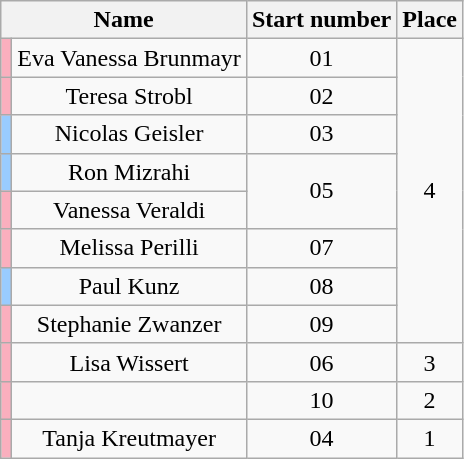<table class="wikitable sortable" style="text-align:center">
<tr>
<th colspan=2>Name</th>
<th>Start number</th>
<th>Place</th>
</tr>
<tr>
<td style="background:#faafbe"></td>
<td>Eva Vanessa Brunmayr</td>
<td>01</td>
<td rowspan=8>4</td>
</tr>
<tr>
<td style="background:#faafbe"></td>
<td>Teresa Strobl</td>
<td>02</td>
</tr>
<tr>
<td style="background:#9cf;"></td>
<td>Nicolas Geisler</td>
<td>03</td>
</tr>
<tr>
<td style="background:#9cf;"></td>
<td>Ron Mizrahi</td>
<td rowspan=2>05</td>
</tr>
<tr>
<td style="background:#faafbe"></td>
<td>Vanessa Veraldi</td>
</tr>
<tr>
<td style="background:#faafbe"></td>
<td>Melissa Perilli</td>
<td>07</td>
</tr>
<tr>
<td style="background:#9cf;"></td>
<td>Paul Kunz</td>
<td>08</td>
</tr>
<tr>
<td style="background:#faafbe"></td>
<td>Stephanie Zwanzer</td>
<td>09</td>
</tr>
<tr>
<td style="background:#faafbe"></td>
<td>Lisa Wissert</td>
<td>06</td>
<td>3</td>
</tr>
<tr>
<td style="background:#faafbe"></td>
<td></td>
<td>10</td>
<td>2</td>
</tr>
<tr>
<td style="background:#faafbe"></td>
<td>Tanja Kreutmayer</td>
<td>04</td>
<td>1</td>
</tr>
</table>
